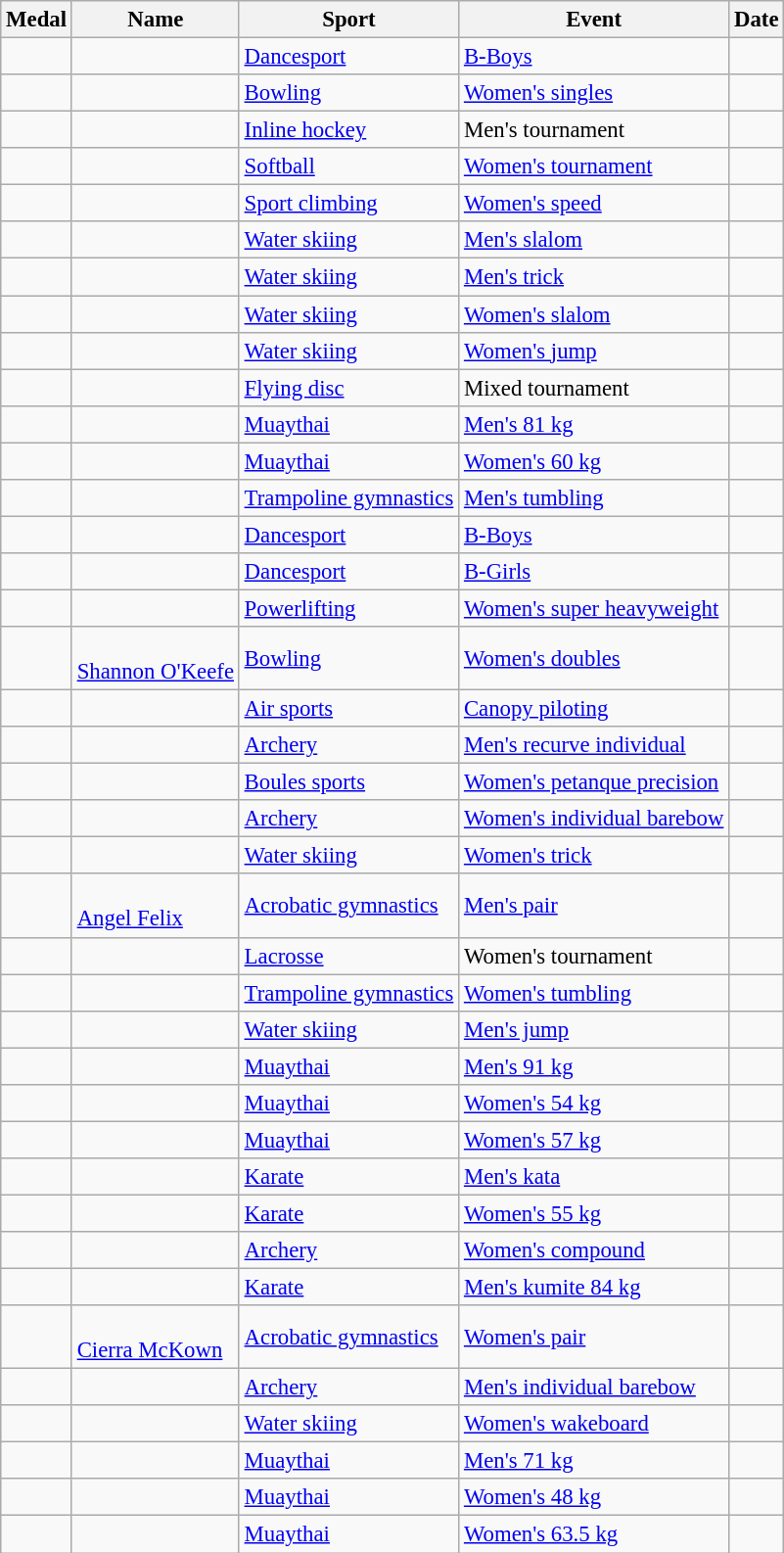<table class="wikitable sortable" style="font-size: 95%;">
<tr>
<th>Medal</th>
<th>Name</th>
<th>Sport</th>
<th>Event</th>
<th>Date</th>
</tr>
<tr>
<td></td>
<td></td>
<td><a href='#'>Dancesport</a></td>
<td><a href='#'>B-Boys</a></td>
<td></td>
</tr>
<tr>
<td></td>
<td></td>
<td><a href='#'>Bowling</a></td>
<td><a href='#'>Women's singles</a></td>
<td></td>
</tr>
<tr>
<td></td>
<td></td>
<td><a href='#'>Inline hockey</a></td>
<td>Men's tournament</td>
<td></td>
</tr>
<tr>
<td></td>
<td></td>
<td><a href='#'>Softball</a></td>
<td><a href='#'>Women's tournament</a></td>
<td></td>
</tr>
<tr>
<td></td>
<td></td>
<td><a href='#'>Sport climbing</a></td>
<td><a href='#'>Women's speed</a></td>
<td></td>
</tr>
<tr>
<td></td>
<td></td>
<td><a href='#'>Water skiing</a></td>
<td><a href='#'>Men's slalom</a></td>
<td></td>
</tr>
<tr>
<td></td>
<td></td>
<td><a href='#'>Water skiing</a></td>
<td><a href='#'>Men's trick</a></td>
<td></td>
</tr>
<tr>
<td></td>
<td></td>
<td><a href='#'>Water skiing</a></td>
<td><a href='#'>Women's slalom</a></td>
<td></td>
</tr>
<tr>
<td></td>
<td></td>
<td><a href='#'>Water skiing</a></td>
<td><a href='#'>Women's jump</a></td>
<td></td>
</tr>
<tr>
<td></td>
<td></td>
<td><a href='#'>Flying disc</a></td>
<td>Mixed tournament</td>
<td></td>
</tr>
<tr>
<td></td>
<td></td>
<td><a href='#'>Muaythai</a></td>
<td><a href='#'>Men's 81 kg</a></td>
<td></td>
</tr>
<tr>
<td></td>
<td></td>
<td><a href='#'>Muaythai</a></td>
<td><a href='#'>Women's 60 kg</a></td>
<td></td>
</tr>
<tr>
<td></td>
<td></td>
<td><a href='#'>Trampoline gymnastics</a></td>
<td><a href='#'>Men's tumbling</a></td>
<td></td>
</tr>
<tr>
<td></td>
<td></td>
<td><a href='#'>Dancesport</a></td>
<td><a href='#'>B-Boys</a></td>
<td></td>
</tr>
<tr>
<td></td>
<td></td>
<td><a href='#'>Dancesport</a></td>
<td><a href='#'>B-Girls</a></td>
<td></td>
</tr>
<tr>
<td></td>
<td></td>
<td><a href='#'>Powerlifting</a></td>
<td><a href='#'>Women's super heavyweight</a></td>
<td></td>
</tr>
<tr>
<td></td>
<td><br><a href='#'>Shannon O'Keefe</a></td>
<td><a href='#'>Bowling</a></td>
<td><a href='#'>Women's doubles</a></td>
<td></td>
</tr>
<tr>
<td></td>
<td></td>
<td><a href='#'>Air sports</a></td>
<td><a href='#'>Canopy piloting</a></td>
<td></td>
</tr>
<tr>
<td></td>
<td></td>
<td><a href='#'>Archery</a></td>
<td><a href='#'>Men's recurve individual</a></td>
<td></td>
</tr>
<tr>
<td></td>
<td></td>
<td><a href='#'>Boules sports</a></td>
<td><a href='#'>Women's petanque precision</a></td>
<td></td>
</tr>
<tr>
<td></td>
<td></td>
<td><a href='#'>Archery</a></td>
<td><a href='#'>Women's individual barebow</a></td>
<td></td>
</tr>
<tr>
<td></td>
<td></td>
<td><a href='#'>Water skiing</a></td>
<td><a href='#'>Women's trick</a></td>
<td></td>
</tr>
<tr>
<td></td>
<td><br><a href='#'>Angel Felix</a></td>
<td><a href='#'>Acrobatic gymnastics</a></td>
<td><a href='#'>Men's pair</a></td>
<td></td>
</tr>
<tr>
<td></td>
<td></td>
<td><a href='#'>Lacrosse</a></td>
<td>Women's tournament</td>
<td></td>
</tr>
<tr>
<td></td>
<td></td>
<td><a href='#'>Trampoline gymnastics</a></td>
<td><a href='#'>Women's tumbling</a></td>
<td></td>
</tr>
<tr>
<td></td>
<td></td>
<td><a href='#'>Water skiing</a></td>
<td><a href='#'>Men's jump</a></td>
<td></td>
</tr>
<tr>
<td></td>
<td></td>
<td><a href='#'>Muaythai</a></td>
<td><a href='#'>Men's 91 kg</a></td>
<td></td>
</tr>
<tr>
<td></td>
<td></td>
<td><a href='#'>Muaythai</a></td>
<td><a href='#'>Women's 54 kg</a></td>
<td></td>
</tr>
<tr>
<td></td>
<td></td>
<td><a href='#'>Muaythai</a></td>
<td><a href='#'>Women's 57 kg</a></td>
<td></td>
</tr>
<tr>
<td></td>
<td></td>
<td><a href='#'>Karate</a></td>
<td><a href='#'>Men's kata</a></td>
<td></td>
</tr>
<tr>
<td></td>
<td></td>
<td><a href='#'>Karate</a></td>
<td><a href='#'>Women's 55 kg</a></td>
<td></td>
</tr>
<tr>
<td></td>
<td></td>
<td><a href='#'>Archery</a></td>
<td><a href='#'>Women's compound</a></td>
<td></td>
</tr>
<tr>
<td></td>
<td></td>
<td><a href='#'>Karate</a></td>
<td><a href='#'>Men's kumite 84 kg</a></td>
<td></td>
</tr>
<tr>
<td></td>
<td><br><a href='#'>Cierra McKown</a></td>
<td><a href='#'>Acrobatic gymnastics</a></td>
<td><a href='#'>Women's pair</a></td>
<td></td>
</tr>
<tr>
<td></td>
<td></td>
<td><a href='#'>Archery</a></td>
<td><a href='#'>Men's individual barebow</a></td>
<td></td>
</tr>
<tr>
<td></td>
<td></td>
<td><a href='#'>Water skiing</a></td>
<td><a href='#'>Women's wakeboard</a></td>
<td></td>
</tr>
<tr>
<td></td>
<td></td>
<td><a href='#'>Muaythai</a></td>
<td><a href='#'>Men's 71 kg</a></td>
<td></td>
</tr>
<tr>
<td></td>
<td></td>
<td><a href='#'>Muaythai</a></td>
<td><a href='#'>Women's 48 kg</a></td>
<td></td>
</tr>
<tr>
<td></td>
<td></td>
<td><a href='#'>Muaythai</a></td>
<td><a href='#'>Women's 63.5 kg</a></td>
<td></td>
</tr>
</table>
